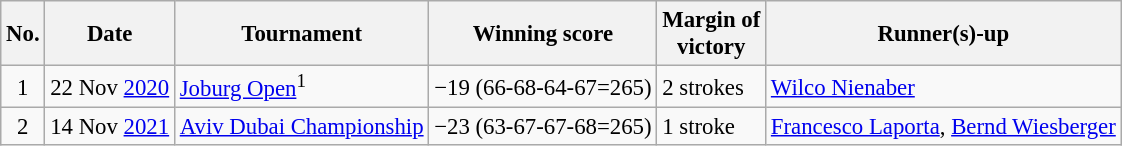<table class="wikitable" style="font-size:95%;">
<tr>
<th>No.</th>
<th>Date</th>
<th>Tournament</th>
<th>Winning score</th>
<th>Margin of<br>victory</th>
<th>Runner(s)-up</th>
</tr>
<tr>
<td align=center>1</td>
<td align=right>22 Nov <a href='#'>2020</a></td>
<td><a href='#'>Joburg Open</a><sup>1</sup></td>
<td>−19 (66-68-64-67=265)</td>
<td>2 strokes</td>
<td> <a href='#'>Wilco Nienaber</a></td>
</tr>
<tr>
<td align=center>2</td>
<td align=right>14 Nov <a href='#'>2021</a></td>
<td><a href='#'>Aviv Dubai Championship</a></td>
<td>−23 (63-67-67-68=265)</td>
<td>1 stroke</td>
<td> <a href='#'>Francesco Laporta</a>,  <a href='#'>Bernd Wiesberger</a></td>
</tr>
</table>
